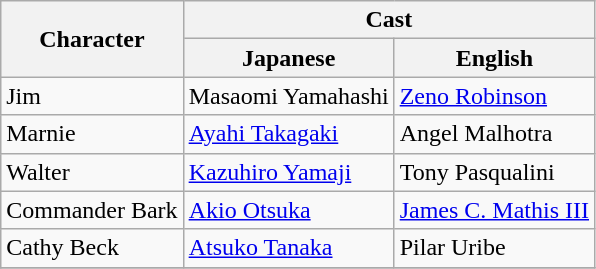<table class="wikitable">
<tr>
<th rowspan=2>Character</th>
<th colspan=2>Cast</th>
</tr>
<tr>
<th>Japanese</th>
<th>English</th>
</tr>
<tr>
<td>Jim</td>
<td>Masaomi Yamahashi</td>
<td><a href='#'>Zeno Robinson</a></td>
</tr>
<tr>
<td>Marnie</td>
<td><a href='#'>Ayahi Takagaki</a></td>
<td>Angel Malhotra</td>
</tr>
<tr>
<td>Walter</td>
<td><a href='#'>Kazuhiro Yamaji</a></td>
<td>Tony Pasqualini</td>
</tr>
<tr>
<td>Commander Bark</td>
<td><a href='#'>Akio Otsuka</a></td>
<td><a href='#'>James C. Mathis III</a></td>
</tr>
<tr>
<td>Cathy Beck</td>
<td><a href='#'>Atsuko Tanaka</a></td>
<td>Pilar Uribe</td>
</tr>
<tr>
</tr>
</table>
